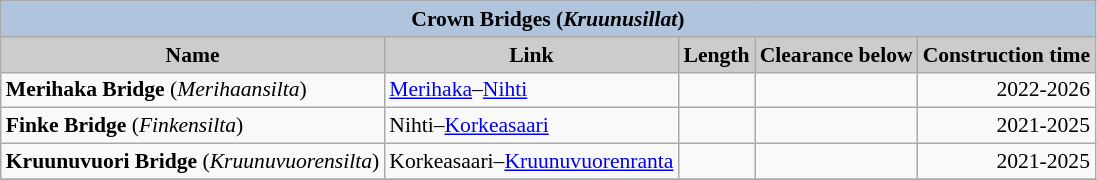<table class="wikitable" style="font-size:90%">
<tr style="text-align:center;">
<th colspan=5 style="background:#B0C4DE;">Crown Bridges (<em>Kruunusillat</em>)</th>
</tr>
<tr style="text-align:center;">
<th style="background:#ccc;">Name</th>
<th style="background:#ccc;">Link</th>
<th style="background:#ccc;">Length</th>
<th style="background:#ccc;">Clearance below</th>
<th style="background:#ccc;">Construction time</th>
</tr>
<tr>
<td><strong>Merihaka Bridge</strong> (<em>Merihaansilta</em>)</td>
<td><a href='#'>Merihaka</a>–<a href='#'>Nihti</a></td>
<td style="text-align:right;"></td>
<td style="text-align:right;"></td>
<td style="text-align:right;">2022-2026</td>
</tr>
<tr>
<td><strong>Finke Bridge</strong> (<em>Finkensilta</em>)</td>
<td>Nihti–<a href='#'>Korkeasaari</a></td>
<td style="text-align:right;"></td>
<td style="text-align:right;"></td>
<td style="text-align:right;">2021-2025</td>
</tr>
<tr>
<td><strong>Kruunuvuori Bridge</strong> (<em>Kruunuvuorensilta</em>)</td>
<td>Korkeasaari–<a href='#'>Kruunuvuorenranta</a></td>
<td style="text-align:right;"></td>
<td style="text-align:right;"></td>
<td style="text-align:right;">2021-2025</td>
</tr>
<tr>
</tr>
</table>
